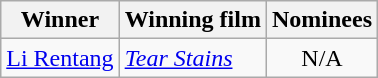<table class="wikitable">
<tr>
<th>Winner</th>
<th>Winning film</th>
<th>Nominees</th>
</tr>
<tr>
<td><a href='#'>Li Rentang</a></td>
<td><em><a href='#'>Tear Stains</a></em></td>
<td align="center" valign="top">N/A</td>
</tr>
</table>
